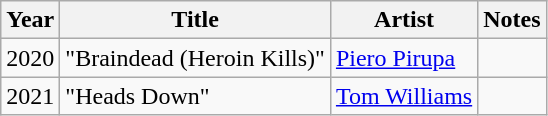<table class="wikitable">
<tr>
<th>Year</th>
<th>Title</th>
<th>Artist</th>
<th>Notes</th>
</tr>
<tr>
<td>2020</td>
<td>"Braindead (Heroin Kills)"</td>
<td><a href='#'>Piero Pirupa</a></td>
<td></td>
</tr>
<tr>
<td>2021</td>
<td>"Heads Down"</td>
<td><a href='#'>Tom Williams</a></td>
<td></td>
</tr>
</table>
